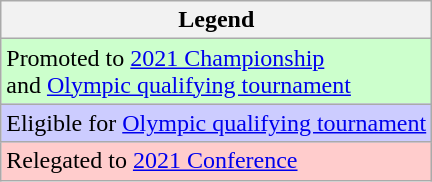<table class="wikitable">
<tr>
<th>Legend</th>
</tr>
<tr bgcolor=ccffcc>
<td>Promoted to <a href='#'>2021 Championship</a> <br> and <a href='#'>Olympic qualifying tournament</a></td>
</tr>
<tr bgcolor=ccccff>
<td>Eligible for <a href='#'>Olympic qualifying tournament</a></td>
</tr>
<tr bgcolor=ffcccc>
<td>Relegated to <a href='#'>2021 Conference</a></td>
</tr>
</table>
